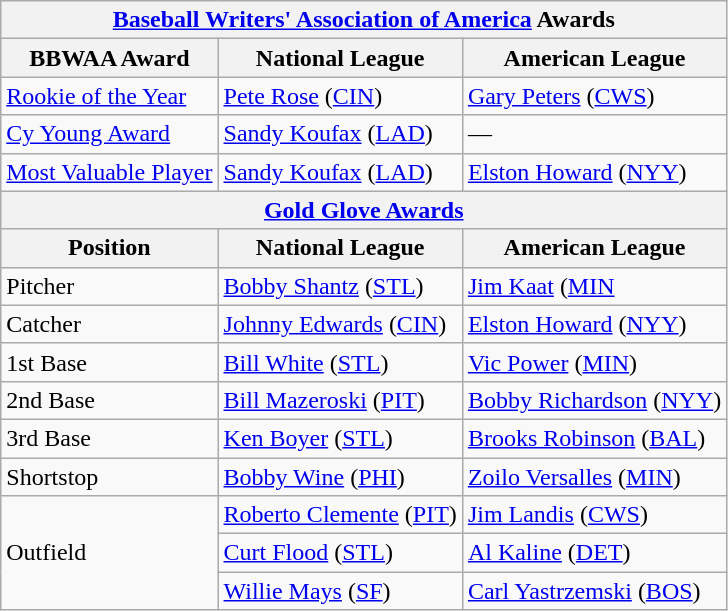<table class="wikitable">
<tr>
<th colspan="3"><a href='#'>Baseball Writers' Association of America</a> Awards</th>
</tr>
<tr>
<th>BBWAA Award</th>
<th>National League</th>
<th>American League</th>
</tr>
<tr>
<td><a href='#'>Rookie of the Year</a></td>
<td><a href='#'>Pete Rose</a> (<a href='#'>CIN</a>)</td>
<td><a href='#'>Gary Peters</a> (<a href='#'>CWS</a>)</td>
</tr>
<tr>
<td><a href='#'>Cy Young Award</a></td>
<td><a href='#'>Sandy Koufax</a> (<a href='#'>LAD</a>)</td>
<td>—</td>
</tr>
<tr>
<td><a href='#'>Most Valuable Player</a></td>
<td><a href='#'>Sandy Koufax</a> (<a href='#'>LAD</a>)</td>
<td><a href='#'>Elston Howard</a> (<a href='#'>NYY</a>)</td>
</tr>
<tr>
<th colspan="3"><a href='#'>Gold Glove Awards</a></th>
</tr>
<tr>
<th>Position</th>
<th>National League</th>
<th>American League</th>
</tr>
<tr>
<td>Pitcher</td>
<td><a href='#'>Bobby Shantz</a> (<a href='#'>STL</a>)</td>
<td><a href='#'>Jim Kaat</a> (<a href='#'>MIN</a></td>
</tr>
<tr>
<td>Catcher</td>
<td><a href='#'>Johnny Edwards</a> (<a href='#'>CIN</a>)</td>
<td><a href='#'>Elston Howard</a> (<a href='#'>NYY</a>)</td>
</tr>
<tr>
<td>1st Base</td>
<td><a href='#'>Bill White</a> (<a href='#'>STL</a>)</td>
<td><a href='#'>Vic Power</a> (<a href='#'>MIN</a>)</td>
</tr>
<tr>
<td>2nd Base</td>
<td><a href='#'>Bill Mazeroski</a> (<a href='#'>PIT</a>)</td>
<td><a href='#'>Bobby Richardson</a> (<a href='#'>NYY</a>)</td>
</tr>
<tr>
<td>3rd Base</td>
<td><a href='#'>Ken Boyer</a> (<a href='#'>STL</a>)</td>
<td><a href='#'>Brooks Robinson</a> (<a href='#'>BAL</a>)</td>
</tr>
<tr>
<td>Shortstop</td>
<td><a href='#'>Bobby Wine</a> (<a href='#'>PHI</a>)</td>
<td><a href='#'>Zoilo Versalles</a> (<a href='#'>MIN</a>)</td>
</tr>
<tr>
<td rowspan="3">Outfield</td>
<td><a href='#'>Roberto Clemente</a> (<a href='#'>PIT</a>)</td>
<td><a href='#'>Jim Landis</a> (<a href='#'>CWS</a>)</td>
</tr>
<tr>
<td><a href='#'>Curt Flood</a> (<a href='#'>STL</a>)</td>
<td><a href='#'>Al Kaline</a> (<a href='#'>DET</a>)</td>
</tr>
<tr>
<td><a href='#'>Willie Mays</a> (<a href='#'>SF</a>)</td>
<td><a href='#'>Carl Yastrzemski</a> (<a href='#'>BOS</a>)</td>
</tr>
</table>
